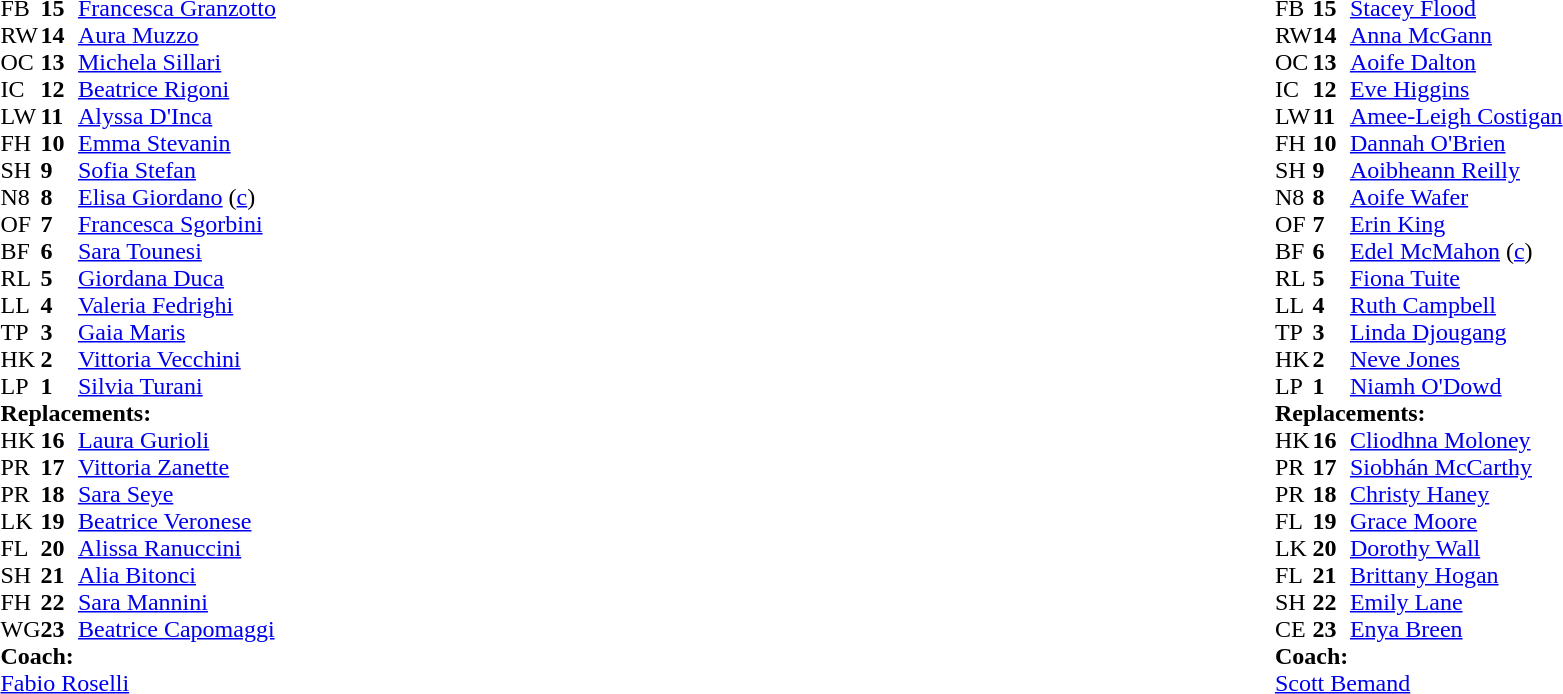<table style="width:100%">
<tr>
<td style="vertical-align:top; width:50%"><br><table cellspacing="0" cellpadding="0">
<tr>
<th width="25"></th>
<th width="25"></th>
</tr>
<tr>
<td>FB</td>
<td><strong>15</strong></td>
<td><a href='#'>Francesca Granzotto</a></td>
</tr>
<tr>
<td>RW</td>
<td><strong>14</strong></td>
<td><a href='#'>Aura Muzzo</a></td>
<td></td>
<td></td>
<td></td>
</tr>
<tr>
<td>OC</td>
<td><strong>13</strong></td>
<td><a href='#'>Michela Sillari</a></td>
<td></td>
<td></td>
</tr>
<tr>
<td>IC</td>
<td><strong>12</strong></td>
<td><a href='#'>Beatrice Rigoni</a></td>
</tr>
<tr>
<td>LW</td>
<td><strong>11</strong></td>
<td><a href='#'>Alyssa D'Inca</a></td>
<td></td>
<td></td>
<td></td>
<td></td>
</tr>
<tr>
<td>FH</td>
<td><strong>10</strong></td>
<td><a href='#'>Emma Stevanin</a></td>
</tr>
<tr>
<td>SH</td>
<td><strong>9</strong></td>
<td><a href='#'>Sofia Stefan</a></td>
<td></td>
<td></td>
</tr>
<tr>
<td>N8</td>
<td><strong>8</strong></td>
<td><a href='#'>Elisa Giordano</a> (<a href='#'>c</a>)</td>
</tr>
<tr>
<td>OF</td>
<td><strong>7</strong></td>
<td><a href='#'>Francesca Sgorbini</a></td>
<td></td>
<td></td>
</tr>
<tr>
<td>BF</td>
<td><strong>6</strong></td>
<td><a href='#'>Sara Tounesi</a></td>
</tr>
<tr>
<td>RL</td>
<td><strong>5</strong></td>
<td><a href='#'>Giordana Duca</a></td>
</tr>
<tr>
<td>LL</td>
<td><strong>4</strong></td>
<td><a href='#'>Valeria Fedrighi</a></td>
<td></td>
<td></td>
</tr>
<tr>
<td>TP</td>
<td><strong>3</strong></td>
<td><a href='#'>Gaia Maris</a></td>
<td></td>
<td></td>
</tr>
<tr>
<td>HK</td>
<td><strong>2</strong></td>
<td><a href='#'>Vittoria Vecchini</a></td>
<td></td>
<td></td>
</tr>
<tr>
<td>LP</td>
<td><strong>1</strong></td>
<td><a href='#'>Silvia Turani</a></td>
<td></td>
<td></td>
</tr>
<tr>
<td colspan="3"><strong>Replacements:</strong></td>
</tr>
<tr>
<td>HK</td>
<td><strong>16</strong></td>
<td><a href='#'>Laura Gurioli</a></td>
<td></td>
<td></td>
</tr>
<tr>
<td>PR</td>
<td><strong>17</strong></td>
<td><a href='#'>Vittoria Zanette</a></td>
<td></td>
<td></td>
</tr>
<tr>
<td>PR</td>
<td><strong>18</strong></td>
<td><a href='#'>Sara Seye</a></td>
<td></td>
<td></td>
</tr>
<tr>
<td>LK</td>
<td><strong>19</strong></td>
<td><a href='#'>Beatrice Veronese</a></td>
<td></td>
<td></td>
</tr>
<tr>
<td>FL</td>
<td><strong>20</strong></td>
<td><a href='#'>Alissa Ranuccini</a></td>
<td></td>
<td></td>
</tr>
<tr>
<td>SH</td>
<td><strong>21</strong></td>
<td><a href='#'>Alia Bitonci</a></td>
<td></td>
<td></td>
</tr>
<tr>
<td>FH</td>
<td><strong>22</strong></td>
<td><a href='#'>Sara Mannini</a></td>
<td></td>
<td></td>
</tr>
<tr>
<td>WG</td>
<td><strong>23</strong></td>
<td><a href='#'>Beatrice Capomaggi</a></td>
<td></td>
<td></td>
<td></td>
<td></td>
</tr>
<tr>
<td colspan="3"><strong>Coach:</strong></td>
</tr>
<tr>
<td colspan="3"> <a href='#'>Fabio Roselli</a></td>
</tr>
</table>
</td>
<td style="vertical-align:top"></td>
<td style="vertical-align:top; width:50%"><br><table cellspacing="0" cellpadding="0" style="margin:auto">
<tr>
<th width="25"></th>
<th width="25"></th>
</tr>
<tr>
<td>FB</td>
<td><strong>15</strong></td>
<td><a href='#'>Stacey Flood</a></td>
</tr>
<tr>
<td>RW</td>
<td><strong>14</strong></td>
<td><a href='#'>Anna McGann</a></td>
</tr>
<tr>
<td>OC</td>
<td><strong>13</strong></td>
<td><a href='#'>Aoife Dalton</a></td>
</tr>
<tr>
<td>IC</td>
<td><strong>12</strong></td>
<td><a href='#'>Eve Higgins</a></td>
<td></td>
<td></td>
</tr>
<tr>
<td>LW</td>
<td><strong>11</strong></td>
<td><a href='#'>Amee-Leigh Costigan</a></td>
</tr>
<tr>
<td>FH</td>
<td><strong>10</strong></td>
<td><a href='#'>Dannah O'Brien</a></td>
</tr>
<tr>
<td>SH</td>
<td><strong>9</strong></td>
<td><a href='#'>Aoibheann Reilly</a></td>
<td></td>
<td></td>
</tr>
<tr>
<td>N8</td>
<td><strong>8</strong></td>
<td><a href='#'>Aoife Wafer</a></td>
<td></td>
<td></td>
</tr>
<tr>
<td>OF</td>
<td><strong>7</strong></td>
<td><a href='#'>Erin King</a></td>
</tr>
<tr>
<td>BF</td>
<td><strong>6</strong></td>
<td><a href='#'>Edel McMahon</a> (<a href='#'>c</a>)</td>
<td></td>
<td></td>
<td></td>
</tr>
<tr>
<td>RL</td>
<td><strong>5</strong></td>
<td><a href='#'>Fiona Tuite</a></td>
<td></td>
<td></td>
</tr>
<tr>
<td>LL</td>
<td><strong>4</strong></td>
<td><a href='#'>Ruth Campbell</a></td>
<td></td>
<td></td>
</tr>
<tr>
<td>TP</td>
<td><strong>3</strong></td>
<td><a href='#'>Linda Djougang</a></td>
<td></td>
<td></td>
<td></td>
</tr>
<tr>
<td>HK</td>
<td><strong>2</strong></td>
<td><a href='#'>Neve Jones</a></td>
<td></td>
<td></td>
</tr>
<tr>
<td>LP</td>
<td><strong>1</strong></td>
<td><a href='#'>Niamh O'Dowd</a></td>
<td></td>
<td></td>
</tr>
<tr>
<td colspan="3"><strong>Replacements:</strong></td>
</tr>
<tr>
<td>HK</td>
<td><strong>16</strong></td>
<td><a href='#'>Cliodhna Moloney</a></td>
<td></td>
<td></td>
</tr>
<tr>
<td>PR</td>
<td><strong>17</strong></td>
<td><a href='#'>Siobhán McCarthy</a></td>
<td></td>
<td></td>
</tr>
<tr>
<td>PR</td>
<td><strong>18</strong></td>
<td><a href='#'>Christy Haney</a></td>
<td></td>
<td></td>
</tr>
<tr>
<td>FL</td>
<td><strong>19</strong></td>
<td><a href='#'>Grace Moore</a></td>
<td></td>
<td></td>
</tr>
<tr>
<td>LK</td>
<td><strong>20</strong></td>
<td><a href='#'>Dorothy Wall</a></td>
<td></td>
<td></td>
</tr>
<tr>
<td>FL</td>
<td><strong>21</strong></td>
<td><a href='#'>Brittany Hogan</a></td>
<td></td>
<td></td>
</tr>
<tr>
<td>SH</td>
<td><strong>22</strong></td>
<td><a href='#'>Emily Lane</a></td>
<td></td>
<td></td>
</tr>
<tr>
<td>CE</td>
<td><strong>23</strong></td>
<td><a href='#'>Enya Breen</a></td>
<td></td>
<td></td>
</tr>
<tr>
<td colspan="3"><strong>Coach:</strong></td>
</tr>
<tr>
<td colspan="3"> <a href='#'>Scott Bemand</a></td>
</tr>
</table>
</td>
</tr>
</table>
